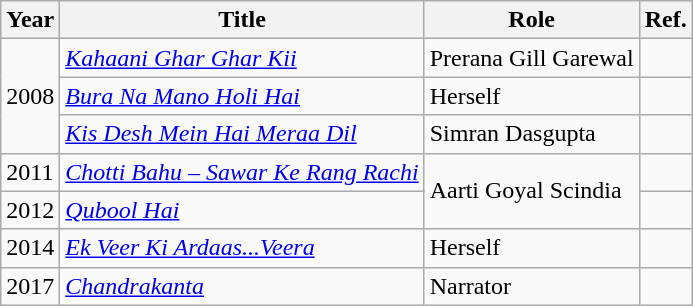<table class="wikitable sortable">
<tr>
<th scope="col">Year</th>
<th scope="col">Title</th>
<th scope="col">Role</th>
<th scope="col" class="unsortable">Ref.</th>
</tr>
<tr>
<td rowspan="3">2008</td>
<td><em><a href='#'>Kahaani Ghar Ghar Kii</a></em></td>
<td>Prerana Gill Garewal</td>
<td></td>
</tr>
<tr>
<td><em><a href='#'>Bura Na Mano Holi Hai</a></em></td>
<td>Herself</td>
<td></td>
</tr>
<tr>
<td><em><a href='#'>Kis Desh Mein Hai Meraa Dil</a></em></td>
<td>Simran Dasgupta</td>
<td></td>
</tr>
<tr>
<td>2011</td>
<td><em><a href='#'>Chotti Bahu – Sawar Ke Rang Rachi</a></em></td>
<td rowspan="2">Aarti Goyal Scindia</td>
<td></td>
</tr>
<tr>
<td>2012</td>
<td><em><a href='#'>Qubool Hai</a></em></td>
<td></td>
</tr>
<tr>
<td>2014</td>
<td><em><a href='#'>Ek Veer Ki Ardaas...Veera</a></em></td>
<td>Herself</td>
<td></td>
</tr>
<tr>
<td>2017</td>
<td><em><a href='#'>Chandrakanta</a></em></td>
<td>Narrator</td>
<td></td>
</tr>
</table>
